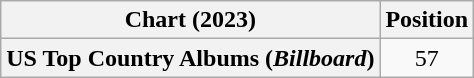<table class="wikitable plainrowheaders" style="text-align:center">
<tr>
<th scope="col">Chart (2023)</th>
<th scope="col">Position</th>
</tr>
<tr>
<th scope="row">US Top Country Albums (<em>Billboard</em>)</th>
<td>57</td>
</tr>
</table>
